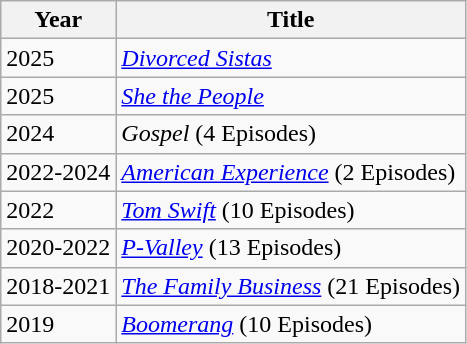<table class="wikitable">
<tr>
<th>Year</th>
<th>Title</th>
</tr>
<tr>
<td>2025</td>
<td><em><a href='#'>Divorced Sistas</a></em></td>
</tr>
<tr>
<td>2025</td>
<td><em><a href='#'>She the People</a></em></td>
</tr>
<tr>
<td>2024</td>
<td><em>Gospel</em> (4 Episodes)</td>
</tr>
<tr>
<td>2022-2024</td>
<td><em><a href='#'>American Experience</a></em> (2 Episodes)</td>
</tr>
<tr>
<td>2022</td>
<td><em><a href='#'>Tom Swift</a></em> (10 Episodes)</td>
</tr>
<tr>
<td>2020-2022</td>
<td><em><a href='#'>P-Valley</a></em> (13 Episodes)</td>
</tr>
<tr>
<td>2018-2021</td>
<td><em><a href='#'>The Family Business</a></em> (21 Episodes)</td>
</tr>
<tr>
<td>2019</td>
<td><em><a href='#'>Boomerang</a></em> (10 Episodes)</td>
</tr>
</table>
